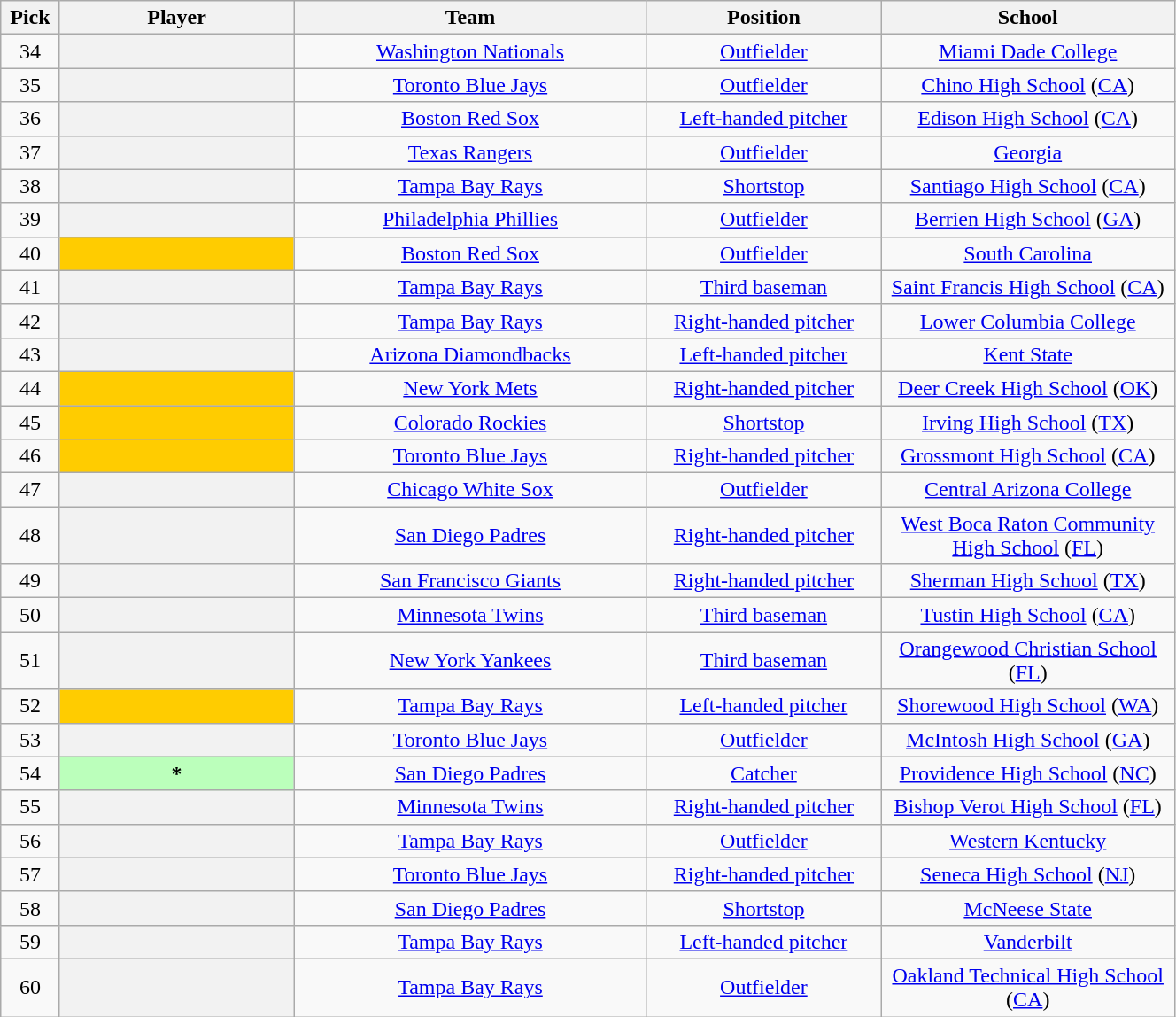<table class="wikitable sortable plainrowheaders" style="text-align:center" width="70%">
<tr>
<th scope="col" width="5%">Pick</th>
<th scope="col" width="20%">Player</th>
<th scope="col" width="30%">Team</th>
<th scope="col" width="20%">Position</th>
<th scope="col" width="25%">School</th>
</tr>
<tr>
<td>34</td>
<th scope="row" style="text-align:center"></th>
<td><a href='#'>Washington Nationals</a> </td>
<td><a href='#'>Outfielder</a></td>
<td><a href='#'>Miami Dade College</a></td>
</tr>
<tr>
<td>35</td>
<th scope="row" style="text-align:center"></th>
<td><a href='#'>Toronto Blue Jays</a> </td>
<td><a href='#'>Outfielder</a></td>
<td><a href='#'>Chino High School</a> (<a href='#'>CA</a>)</td>
</tr>
<tr>
<td>36</td>
<th scope="row" style="text-align:center"></th>
<td><a href='#'>Boston Red Sox</a></td>
<td><a href='#'>Left-handed pitcher</a></td>
<td><a href='#'>Edison High School</a> (<a href='#'>CA</a>)</td>
</tr>
<tr>
<td>37</td>
<th scope="row" style="text-align:center"></th>
<td><a href='#'>Texas Rangers</a> </td>
<td><a href='#'>Outfielder</a></td>
<td><a href='#'>Georgia</a></td>
</tr>
<tr>
<td>38</td>
<th scope="row" style="text-align:center"></th>
<td><a href='#'>Tampa Bay Rays</a> </td>
<td><a href='#'>Shortstop</a></td>
<td><a href='#'>Santiago High School</a> (<a href='#'>CA</a>)</td>
</tr>
<tr>
<td>39</td>
<th scope="row" style="text-align:center"></th>
<td><a href='#'>Philadelphia Phillies</a></td>
<td><a href='#'>Outfielder</a></td>
<td><a href='#'>Berrien High School</a> (<a href='#'>GA</a>)</td>
</tr>
<tr>
<td>40</td>
<th scope="row" style="text-align:center; background-color:#FFCC00"></th>
<td><a href='#'>Boston Red Sox</a> </td>
<td><a href='#'>Outfielder</a></td>
<td><a href='#'>South Carolina</a></td>
</tr>
<tr>
<td>41</td>
<th scope="row" style="text-align:center"></th>
<td><a href='#'>Tampa Bay Rays</a> </td>
<td><a href='#'>Third baseman</a></td>
<td><a href='#'>Saint Francis High School</a> (<a href='#'>CA</a>)</td>
</tr>
<tr>
<td>42</td>
<th scope="row" style="text-align:center"></th>
<td><a href='#'>Tampa Bay Rays</a> </td>
<td><a href='#'>Right-handed pitcher</a></td>
<td><a href='#'>Lower Columbia College</a></td>
</tr>
<tr>
<td>43</td>
<th scope="row" style="text-align:center"></th>
<td><a href='#'>Arizona Diamondbacks</a> </td>
<td><a href='#'>Left-handed pitcher</a></td>
<td><a href='#'>Kent State</a></td>
</tr>
<tr>
<td>44</td>
<th scope="row" style="text-align:center; background-color:#FFCC00"></th>
<td><a href='#'>New York Mets</a> </td>
<td><a href='#'>Right-handed pitcher</a></td>
<td><a href='#'>Deer Creek High School</a> (<a href='#'>OK</a>)</td>
</tr>
<tr>
<td>45</td>
<th scope="row" style="text-align:center; background-color:#FFCC00"></th>
<td><a href='#'>Colorado Rockies</a> </td>
<td><a href='#'>Shortstop</a></td>
<td><a href='#'>Irving High School</a> (<a href='#'>TX</a>)</td>
</tr>
<tr>
<td>46</td>
<th scope="row" style="text-align:center; background-color:#FFCC00"></th>
<td><a href='#'>Toronto Blue Jays</a> </td>
<td><a href='#'>Right-handed pitcher</a></td>
<td><a href='#'>Grossmont High School</a> (<a href='#'>CA</a>)</td>
</tr>
<tr>
<td>47</td>
<th scope="row" style="text-align:center"></th>
<td><a href='#'>Chicago White Sox</a> </td>
<td><a href='#'>Outfielder</a></td>
<td><a href='#'>Central Arizona College</a></td>
</tr>
<tr>
<td>48</td>
<th scope="row" style="text-align:center"></th>
<td><a href='#'>San Diego Padres</a> </td>
<td><a href='#'>Right-handed pitcher</a></td>
<td><a href='#'>West Boca Raton Community High School</a> (<a href='#'>FL</a>)</td>
</tr>
<tr>
<td>49</td>
<th scope="row" style="text-align:center"></th>
<td><a href='#'>San Francisco Giants</a> </td>
<td><a href='#'>Right-handed pitcher</a></td>
<td><a href='#'>Sherman High School</a> (<a href='#'>TX</a>)</td>
</tr>
<tr>
<td>50</td>
<th scope="row" style="text-align:center"></th>
<td><a href='#'>Minnesota Twins</a> </td>
<td><a href='#'>Third baseman</a></td>
<td><a href='#'>Tustin High School</a> (<a href='#'>CA</a>)</td>
</tr>
<tr>
<td>51</td>
<th scope="row" style="text-align:center"></th>
<td><a href='#'>New York Yankees</a> </td>
<td><a href='#'>Third baseman</a></td>
<td><a href='#'>Orangewood Christian School</a> (<a href='#'>FL</a>)</td>
</tr>
<tr>
<td>52</td>
<th scope="row" style="text-align:center; background-color:#FFCC00"></th>
<td><a href='#'>Tampa Bay Rays</a> </td>
<td><a href='#'>Left-handed pitcher</a></td>
<td><a href='#'>Shorewood High School</a> (<a href='#'>WA</a>)</td>
</tr>
<tr>
<td>53</td>
<th scope="row" style="text-align:center"></th>
<td><a href='#'>Toronto Blue Jays</a> </td>
<td><a href='#'>Outfielder</a></td>
<td><a href='#'>McIntosh High School</a> (<a href='#'>GA</a>)</td>
</tr>
<tr>
<td>54</td>
<th scope="row" style="text-align:center; background:#bfb;">*</th>
<td><a href='#'>San Diego Padres</a> </td>
<td><a href='#'>Catcher</a></td>
<td><a href='#'>Providence High School</a> (<a href='#'>NC</a>)</td>
</tr>
<tr>
<td>55</td>
<th scope="row" style="text-align:center"></th>
<td><a href='#'>Minnesota Twins</a> </td>
<td><a href='#'>Right-handed pitcher</a></td>
<td><a href='#'>Bishop Verot High School</a> (<a href='#'>FL</a>)</td>
</tr>
<tr>
<td>56</td>
<th scope="row" style="text-align:center"></th>
<td><a href='#'>Tampa Bay Rays</a> </td>
<td><a href='#'>Outfielder</a></td>
<td><a href='#'>Western Kentucky</a></td>
</tr>
<tr>
<td>57</td>
<th scope="row" style="text-align:center"></th>
<td><a href='#'>Toronto Blue Jays</a> </td>
<td><a href='#'>Right-handed pitcher</a></td>
<td><a href='#'>Seneca High School</a> (<a href='#'>NJ</a>)</td>
</tr>
<tr>
<td>58</td>
<th scope="row" style="text-align:center"></th>
<td><a href='#'>San Diego Padres</a> </td>
<td><a href='#'>Shortstop</a></td>
<td><a href='#'>McNeese State</a></td>
</tr>
<tr>
<td>59</td>
<th scope="row" style="text-align:center"></th>
<td><a href='#'>Tampa Bay Rays</a> </td>
<td><a href='#'>Left-handed pitcher</a></td>
<td><a href='#'>Vanderbilt</a></td>
</tr>
<tr>
<td>60</td>
<th scope="row" style="text-align:center"></th>
<td><a href='#'>Tampa Bay Rays</a> </td>
<td><a href='#'>Outfielder</a></td>
<td><a href='#'>Oakland Technical High School</a> (<a href='#'>CA</a>)</td>
</tr>
</table>
